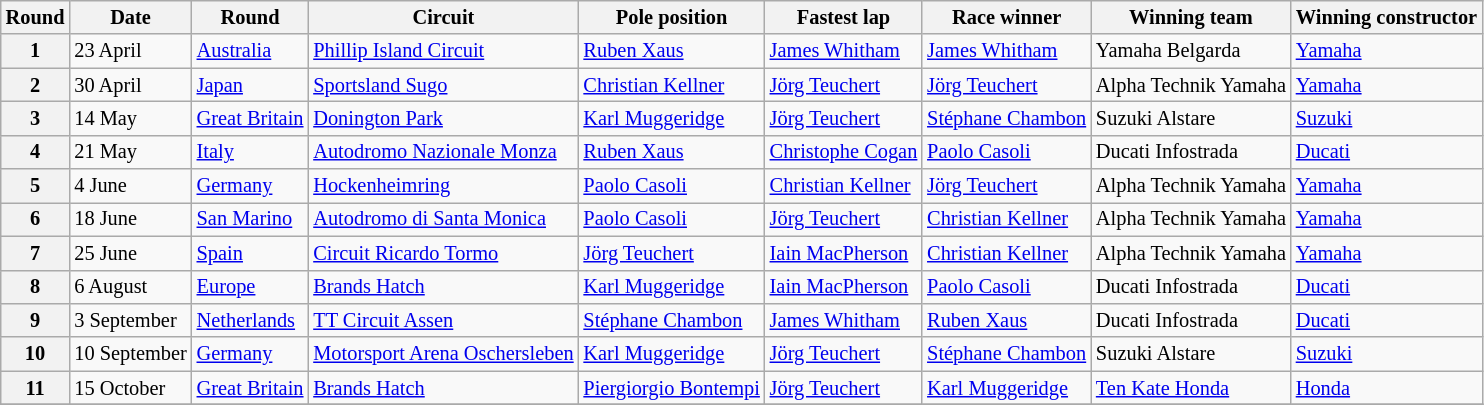<table class="wikitable" style="font-size: 85%; text-align: left">
<tr>
<th>Round</th>
<th>Date</th>
<th>Round</th>
<th>Circuit</th>
<th>Pole position</th>
<th>Fastest lap</th>
<th>Race winner</th>
<th>Winning team</th>
<th>Winning constructor</th>
</tr>
<tr>
<th>1</th>
<td>23 April</td>
<td> <a href='#'>Australia</a></td>
<td><a href='#'>Phillip Island Circuit</a></td>
<td> <a href='#'>Ruben Xaus</a></td>
<td> <a href='#'>James Whitham</a></td>
<td> <a href='#'>James Whitham</a></td>
<td>Yamaha Belgarda</td>
<td><a href='#'>Yamaha</a></td>
</tr>
<tr>
<th>2</th>
<td>30 April</td>
<td> <a href='#'>Japan</a></td>
<td><a href='#'>Sportsland Sugo</a></td>
<td> <a href='#'>Christian Kellner</a></td>
<td> <a href='#'>Jörg Teuchert</a></td>
<td> <a href='#'>Jörg Teuchert</a></td>
<td>Alpha Technik Yamaha</td>
<td><a href='#'>Yamaha</a></td>
</tr>
<tr>
<th>3</th>
<td>14 May</td>
<td> <a href='#'>Great Britain</a></td>
<td><a href='#'>Donington Park</a></td>
<td> <a href='#'>Karl Muggeridge</a></td>
<td> <a href='#'>Jörg Teuchert</a></td>
<td> <a href='#'>Stéphane Chambon</a></td>
<td>Suzuki Alstare</td>
<td><a href='#'>Suzuki</a></td>
</tr>
<tr>
<th>4</th>
<td>21 May</td>
<td> <a href='#'>Italy</a></td>
<td><a href='#'>Autodromo Nazionale Monza</a></td>
<td> <a href='#'>Ruben Xaus</a></td>
<td> <a href='#'>Christophe Cogan</a></td>
<td> <a href='#'>Paolo Casoli</a></td>
<td>Ducati Infostrada</td>
<td><a href='#'>Ducati</a></td>
</tr>
<tr>
<th>5</th>
<td>4 June</td>
<td> <a href='#'>Germany</a></td>
<td><a href='#'>Hockenheimring</a></td>
<td> <a href='#'>Paolo Casoli</a></td>
<td> <a href='#'>Christian Kellner</a></td>
<td> <a href='#'>Jörg Teuchert</a></td>
<td>Alpha Technik Yamaha</td>
<td><a href='#'>Yamaha</a></td>
</tr>
<tr>
<th>6</th>
<td>18 June</td>
<td> <a href='#'>San Marino</a></td>
<td><a href='#'>Autodromo di Santa Monica</a></td>
<td> <a href='#'>Paolo Casoli</a></td>
<td> <a href='#'>Jörg Teuchert</a></td>
<td> <a href='#'>Christian Kellner</a></td>
<td>Alpha Technik Yamaha</td>
<td><a href='#'>Yamaha</a></td>
</tr>
<tr>
<th>7</th>
<td>25 June</td>
<td> <a href='#'>Spain</a></td>
<td><a href='#'>Circuit Ricardo Tormo</a></td>
<td> <a href='#'>Jörg Teuchert</a></td>
<td> <a href='#'>Iain MacPherson</a></td>
<td> <a href='#'>Christian Kellner</a></td>
<td>Alpha Technik Yamaha</td>
<td><a href='#'>Yamaha</a></td>
</tr>
<tr>
<th>8</th>
<td>6 August</td>
<td> <a href='#'>Europe</a></td>
<td><a href='#'>Brands Hatch</a></td>
<td> <a href='#'>Karl Muggeridge</a></td>
<td> <a href='#'>Iain MacPherson</a></td>
<td> <a href='#'>Paolo Casoli</a></td>
<td>Ducati Infostrada</td>
<td><a href='#'>Ducati</a></td>
</tr>
<tr>
<th>9</th>
<td>3 September</td>
<td> <a href='#'>Netherlands</a></td>
<td><a href='#'>TT Circuit Assen</a></td>
<td> <a href='#'>Stéphane Chambon</a></td>
<td> <a href='#'>James Whitham</a></td>
<td> <a href='#'>Ruben Xaus</a></td>
<td>Ducati Infostrada</td>
<td><a href='#'>Ducati</a></td>
</tr>
<tr>
<th>10</th>
<td>10 September</td>
<td> <a href='#'>Germany</a></td>
<td><a href='#'>Motorsport Arena Oschersleben</a></td>
<td> <a href='#'>Karl Muggeridge</a></td>
<td> <a href='#'>Jörg Teuchert</a></td>
<td> <a href='#'>Stéphane Chambon</a></td>
<td>Suzuki Alstare</td>
<td><a href='#'>Suzuki</a></td>
</tr>
<tr>
<th>11</th>
<td>15 October</td>
<td> <a href='#'>Great Britain</a></td>
<td><a href='#'>Brands Hatch</a></td>
<td> <a href='#'>Piergiorgio Bontempi</a></td>
<td> <a href='#'>Jörg Teuchert</a></td>
<td> <a href='#'>Karl Muggeridge</a></td>
<td><a href='#'>Ten Kate Honda</a></td>
<td><a href='#'>Honda</a></td>
</tr>
<tr>
</tr>
</table>
